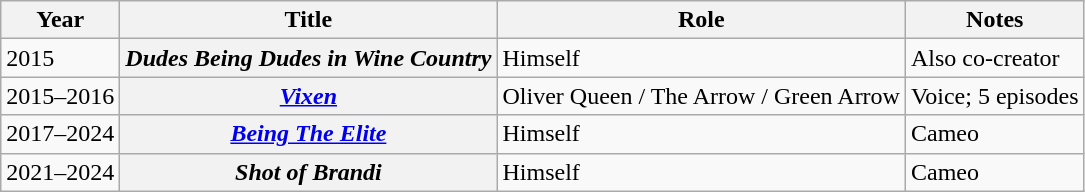<table class="wikitable plainrowheaders sortable">
<tr>
<th>Year</th>
<th>Title</th>
<th>Role</th>
<th class="unsortable">Notes</th>
</tr>
<tr>
<td>2015</td>
<th scope="row"><em>Dudes Being Dudes in Wine Country</em></th>
<td>Himself</td>
<td>Also co-creator</td>
</tr>
<tr>
<td>2015–2016</td>
<th scope="row"><em><a href='#'>Vixen</a></em></th>
<td>Oliver Queen / The Arrow / Green Arrow</td>
<td>Voice; 5 episodes</td>
</tr>
<tr>
<td>2017–2024</td>
<th scope="row"><em><a href='#'>Being The Elite</a></em></th>
<td>Himself</td>
<td>Cameo</td>
</tr>
<tr>
<td>2021–2024</td>
<th scope="row"><em>Shot of Brandi</em></th>
<td>Himself</td>
<td>Cameo</td>
</tr>
</table>
